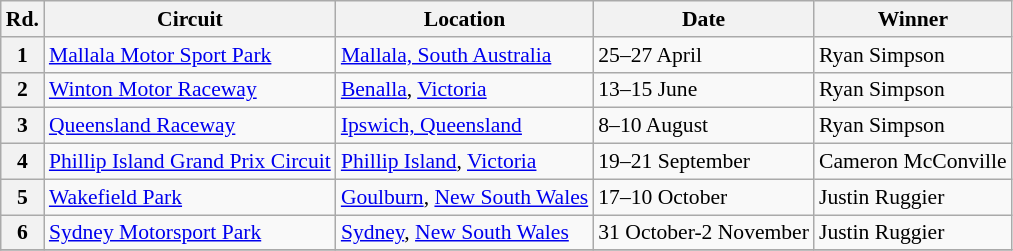<table class="wikitable" style="font-size: 90%">
<tr>
<th>Rd.</th>
<th>Circuit</th>
<th>Location</th>
<th>Date</th>
<th>Winner</th>
</tr>
<tr>
<th>1</th>
<td><a href='#'>Mallala Motor Sport Park</a></td>
<td><a href='#'>Mallala, South Australia</a></td>
<td>25–27 April</td>
<td>Ryan Simpson</td>
</tr>
<tr>
<th>2</th>
<td><a href='#'>Winton Motor Raceway</a></td>
<td><a href='#'>Benalla</a>, <a href='#'>Victoria</a></td>
<td>13–15 June</td>
<td>Ryan Simpson</td>
</tr>
<tr>
<th>3</th>
<td><a href='#'>Queensland Raceway</a></td>
<td><a href='#'>Ipswich, Queensland</a></td>
<td>8–10 August</td>
<td>Ryan Simpson</td>
</tr>
<tr>
<th>4</th>
<td><a href='#'>Phillip Island Grand Prix Circuit</a></td>
<td><a href='#'>Phillip Island</a>, <a href='#'>Victoria</a></td>
<td>19–21 September</td>
<td>Cameron McConville</td>
</tr>
<tr>
<th>5</th>
<td><a href='#'>Wakefield Park</a></td>
<td><a href='#'>Goulburn</a>, <a href='#'>New South Wales</a></td>
<td>17–10 October</td>
<td>Justin Ruggier</td>
</tr>
<tr>
<th>6</th>
<td><a href='#'>Sydney Motorsport Park</a></td>
<td><a href='#'>Sydney</a>, <a href='#'>New South Wales</a></td>
<td>31 October-2 November</td>
<td>Justin Ruggier</td>
</tr>
<tr>
</tr>
</table>
